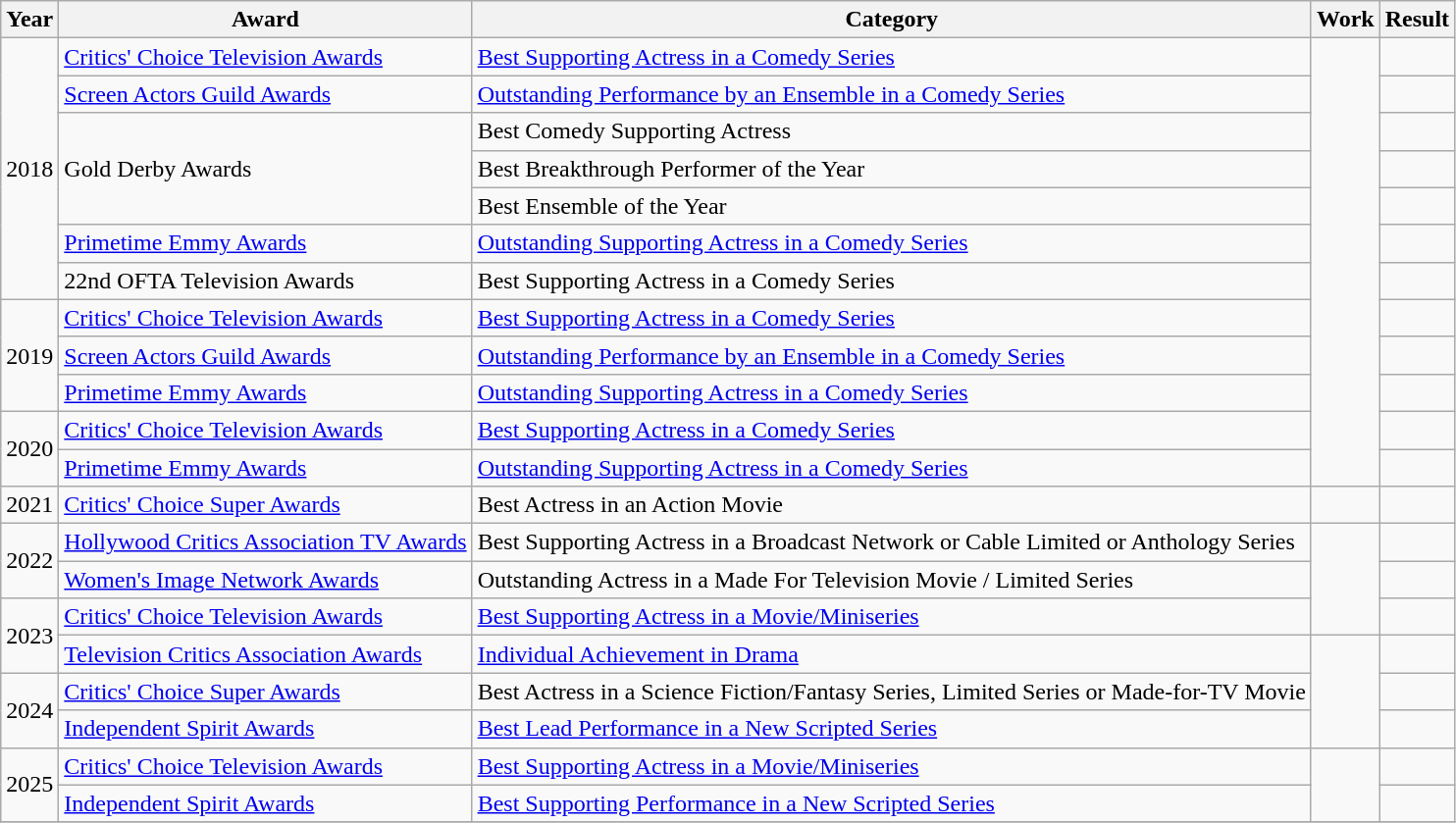<table class="wikitable">
<tr>
<th>Year</th>
<th>Award</th>
<th>Category</th>
<th>Work</th>
<th>Result</th>
</tr>
<tr>
<td rowspan="7">2018</td>
<td><a href='#'>Critics' Choice Television Awards</a></td>
<td><a href='#'>Best Supporting Actress in a Comedy Series</a></td>
<td rowspan="12"></td>
<td></td>
</tr>
<tr>
<td><a href='#'>Screen Actors Guild Awards</a></td>
<td><a href='#'>Outstanding Performance by an Ensemble in a Comedy Series</a> </td>
<td></td>
</tr>
<tr>
<td rowspan="3">Gold Derby Awards</td>
<td>Best Comedy Supporting Actress</td>
<td></td>
</tr>
<tr>
<td>Best Breakthrough Performer of the Year</td>
<td></td>
</tr>
<tr>
<td>Best Ensemble of the Year </td>
<td></td>
</tr>
<tr>
<td><a href='#'>Primetime Emmy Awards</a></td>
<td><a href='#'>Outstanding Supporting Actress in a Comedy Series</a></td>
<td></td>
</tr>
<tr>
<td>22nd OFTA Television Awards</td>
<td>Best Supporting Actress in a Comedy Series</td>
<td></td>
</tr>
<tr>
<td rowspan="3">2019</td>
<td><a href='#'>Critics' Choice Television Awards</a></td>
<td><a href='#'>Best Supporting Actress in a Comedy Series</a></td>
<td></td>
</tr>
<tr>
<td><a href='#'>Screen Actors Guild Awards</a></td>
<td><a href='#'>Outstanding Performance by an Ensemble in a Comedy Series</a> </td>
<td></td>
</tr>
<tr>
<td><a href='#'>Primetime Emmy Awards</a></td>
<td><a href='#'>Outstanding Supporting Actress in a Comedy Series</a></td>
<td></td>
</tr>
<tr>
<td rowspan="2">2020</td>
<td><a href='#'>Critics' Choice Television Awards</a></td>
<td><a href='#'>Best Supporting Actress in a Comedy Series</a></td>
<td></td>
</tr>
<tr>
<td><a href='#'>Primetime Emmy Awards</a></td>
<td><a href='#'>Outstanding Supporting Actress in a Comedy Series</a></td>
<td></td>
</tr>
<tr>
<td>2021</td>
<td><a href='#'>Critics' Choice Super Awards</a></td>
<td>Best Actress in an Action Movie</td>
<td></td>
<td></td>
</tr>
<tr>
<td rowspan="2">2022</td>
<td><a href='#'>Hollywood Critics Association TV Awards</a></td>
<td>Best Supporting Actress in a Broadcast Network or Cable Limited or Anthology Series</td>
<td rowspan="3"></td>
<td></td>
</tr>
<tr>
<td><a href='#'>Women's Image Network Awards</a></td>
<td>Outstanding Actress in a Made For Television Movie / Limited Series</td>
<td></td>
</tr>
<tr>
<td rowspan="2">2023</td>
<td><a href='#'>Critics' Choice Television Awards</a></td>
<td><a href='#'>Best Supporting Actress in a Movie/Miniseries</a></td>
<td></td>
</tr>
<tr>
<td><a href='#'>Television Critics Association Awards</a></td>
<td><a href='#'>Individual Achievement in Drama</a></td>
<td rowspan="3"></td>
<td></td>
</tr>
<tr>
<td rowspan="2">2024</td>
<td><a href='#'>Critics' Choice Super Awards</a></td>
<td>Best Actress in a Science Fiction/Fantasy Series, Limited Series or Made-for-TV Movie</td>
<td></td>
</tr>
<tr>
<td><a href='#'>Independent Spirit Awards</a></td>
<td><a href='#'>Best Lead Performance in a New Scripted Series</a></td>
<td></td>
</tr>
<tr>
<td rowspan="2">2025</td>
<td><a href='#'>Critics' Choice Television Awards</a></td>
<td><a href='#'>Best Supporting Actress in a Movie/Miniseries</a></td>
<td rowspan="2"></td>
<td></td>
</tr>
<tr>
<td><a href='#'>Independent Spirit Awards</a></td>
<td><a href='#'>Best Supporting Performance in a New Scripted Series</a></td>
<td></td>
</tr>
<tr>
</tr>
</table>
